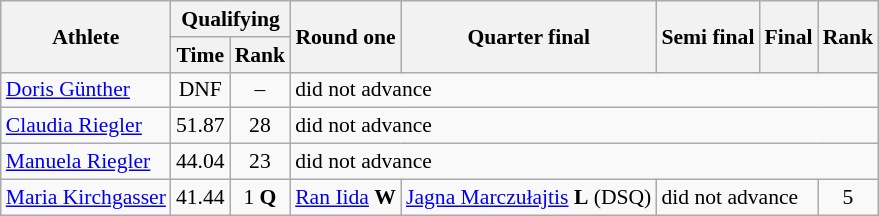<table class="wikitable" style="font-size:90%">
<tr>
<th rowspan="2">Athlete</th>
<th colspan="2">Qualifying</th>
<th rowspan="2">Round one</th>
<th rowspan="2">Quarter final</th>
<th rowspan="2">Semi final</th>
<th rowspan="2">Final</th>
<th rowspan="2">Rank</th>
</tr>
<tr>
<th>Time</th>
<th>Rank</th>
</tr>
<tr>
<td><a href='#'>Doris Günther</a></td>
<td align="center">DNF</td>
<td align="center">–</td>
<td colspan="5">did not advance</td>
</tr>
<tr>
<td><a href='#'>Claudia Riegler</a></td>
<td align="center">51.87</td>
<td align="center">28</td>
<td colspan="5">did not advance</td>
</tr>
<tr>
<td><a href='#'>Manuela Riegler</a></td>
<td align="center">44.04</td>
<td align="center">23</td>
<td colspan="5">did not advance</td>
</tr>
<tr>
<td><a href='#'>Maria Kirchgasser</a></td>
<td align="center">41.44</td>
<td align="center">1 <strong>Q</strong></td>
<td> <a href='#'>Ran Iida</a> <strong>W</strong></td>
<td> <a href='#'>Jagna Marczułajtis</a> <strong>L</strong> (DSQ)</td>
<td colspan="2">did not advance</td>
<td align="center">5</td>
</tr>
</table>
